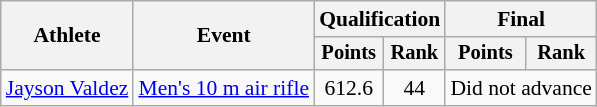<table class="wikitable" style="font-size:90%">
<tr>
<th rowspan="2">Athlete</th>
<th rowspan="2">Event</th>
<th colspan=2>Qualification</th>
<th colspan=2>Final</th>
</tr>
<tr style="font-size:95%">
<th>Points</th>
<th>Rank</th>
<th>Points</th>
<th>Rank</th>
</tr>
<tr align=center>
<td align=left><a href='#'>Jayson Valdez</a></td>
<td align=left><a href='#'>Men's 10 m air rifle</a></td>
<td>612.6</td>
<td>44</td>
<td colspan=2>Did not advance</td>
</tr>
</table>
